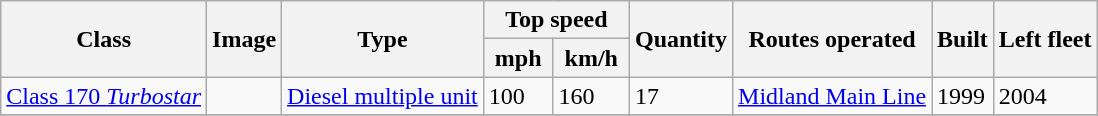<table class="wikitable">
<tr ---- bgcolor=#f9f9f9>
<th rowspan="2">Class</th>
<th rowspan="2">Image</th>
<th rowspan="2">Type</th>
<th colspan="2">Top speed</th>
<th rowspan="2">Quantity</th>
<th rowspan="2">Routes operated</th>
<th rowspan="2">Built</th>
<th rowspan="2">Left fleet</th>
</tr>
<tr ---- bgcolor=#f9f9f9>
<th> mph </th>
<th> km/h </th>
</tr>
<tr>
<td><a href='#'>Class 170 <em>Turbostar</em></a></td>
<td></td>
<td><a href='#'>Diesel multiple unit</a></td>
<td>100</td>
<td>160</td>
<td>17</td>
<td><a href='#'>Midland Main Line</a></td>
<td>1999</td>
<td>2004</td>
</tr>
<tr>
</tr>
</table>
